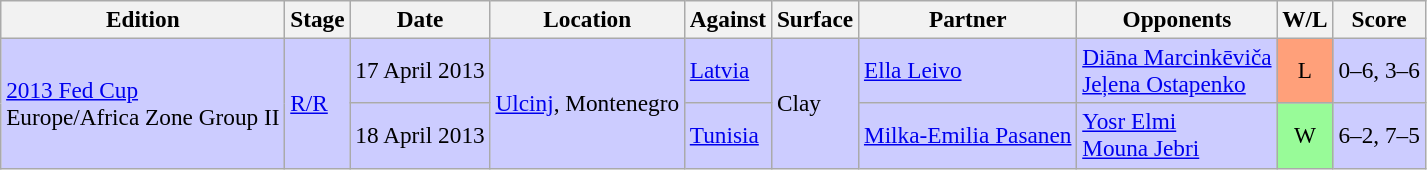<table class=wikitable style=font-size:97%>
<tr>
<th>Edition</th>
<th>Stage</th>
<th>Date</th>
<th>Location</th>
<th>Against</th>
<th>Surface</th>
<th>Partner</th>
<th>Opponents</th>
<th>W/L</th>
<th>Score</th>
</tr>
<tr style="background:#ccf;">
<td rowspan="2"><a href='#'>2013 Fed Cup</a> <br> Europe/Africa Zone Group II</td>
<td rowspan="2"><a href='#'>R/R</a></td>
<td>17 April 2013</td>
<td rowspan="2"><a href='#'>Ulcinj</a>, Montenegro</td>
<td> <a href='#'>Latvia</a></td>
<td rowspan="2">Clay</td>
<td> <a href='#'>Ella Leivo</a></td>
<td> <a href='#'>Diāna Marcinkēviča</a> <br>  <a href='#'>Jeļena Ostapenko</a></td>
<td style="text-align:center; background:#ffa07a;">L</td>
<td>0–6, 3–6</td>
</tr>
<tr style="background:#ccf;">
<td>18 April 2013</td>
<td> <a href='#'>Tunisia</a></td>
<td> <a href='#'>Milka-Emilia Pasanen</a></td>
<td> <a href='#'>Yosr Elmi</a> <br>  <a href='#'>Mouna Jebri</a></td>
<td style="text-align:center; background:#98fb98;">W</td>
<td>6–2, 7–5</td>
</tr>
</table>
